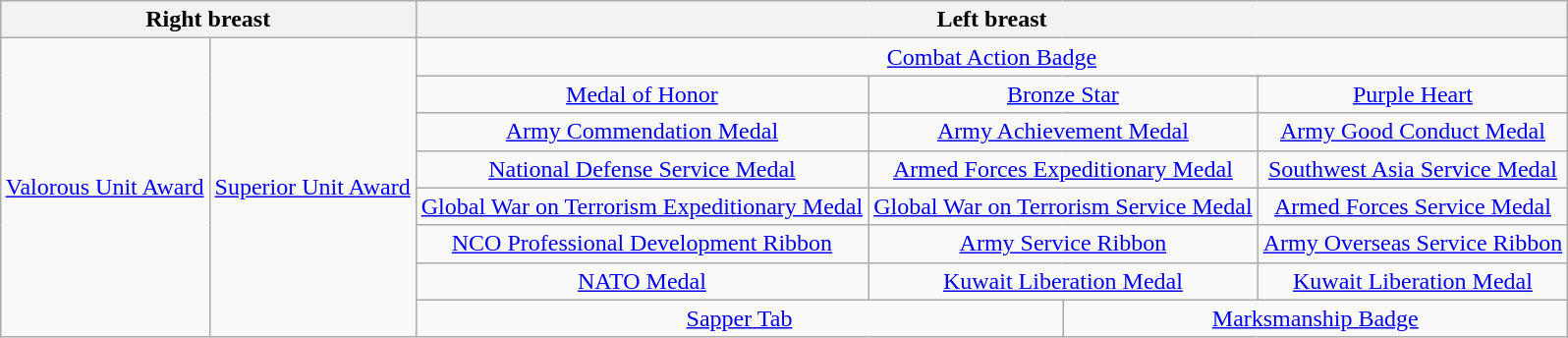<table class="wikitable" style="margin:1em auto; text-align:center;">
<tr>
<th colspan="2" align="center">Right breast</th>
<th colspan="6" align="center">Left breast</th>
</tr>
<tr>
<td rowspan="8" valign="center"><a href='#'>Valorous Unit Award</a></td>
<td rowspan="8" valign="center"><a href='#'>Superior Unit Award</a></td>
<td colspan="6"><a href='#'>Combat Action Badge</a></td>
</tr>
<tr>
<td colspan="2"><a href='#'>Medal of Honor</a></td>
<td colspan="2"><a href='#'>Bronze Star</a></td>
<td colspan="2"><a href='#'>Purple Heart</a></td>
</tr>
<tr>
<td colspan="2"><a href='#'>Army Commendation Medal</a> <br></td>
<td colspan="2"><a href='#'>Army Achievement Medal</a>  <br></td>
<td colspan="2"><a href='#'>Army Good Conduct Medal</a> <br></td>
</tr>
<tr>
<td colspan="2"><a href='#'>National Defense Service Medal</a> <br></td>
<td colspan="2"><a href='#'>Armed Forces Expeditionary Medal</a></td>
<td colspan="2"><a href='#'>Southwest Asia Service Medal</a> <br></td>
</tr>
<tr>
<td colspan="2"><a href='#'>Global War on Terrorism Expeditionary Medal</a></td>
<td colspan="2"><a href='#'>Global War on Terrorism Service Medal</a></td>
<td colspan="2"><a href='#'>Armed Forces Service Medal</a></td>
</tr>
<tr>
<td colspan="2"><a href='#'>NCO Professional Development Ribbon</a> <br></td>
<td colspan="2"><a href='#'>Army Service Ribbon</a></td>
<td colspan="2"><a href='#'>Army Overseas Service Ribbon</a> <br></td>
</tr>
<tr>
<td colspan="2"><a href='#'>NATO Medal</a> <br></td>
<td colspan="2"><a href='#'>Kuwait Liberation Medal</a> <br></td>
<td colspan="2"><a href='#'>Kuwait Liberation Medal</a> <br></td>
</tr>
<tr>
<td colspan="3"><a href='#'>Sapper Tab</a></td>
<td colspan="3"><a href='#'>Marksmanship Badge</a> <br></td>
</tr>
</table>
